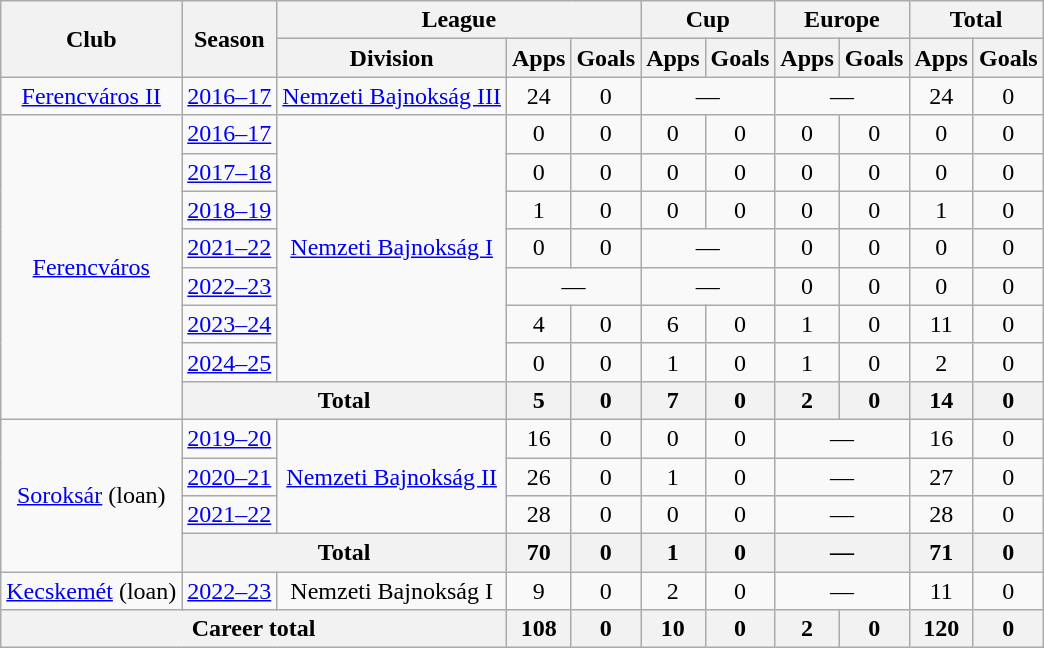<table class="wikitable" style="text-align:center">
<tr>
<th rowspan="2">Club</th>
<th rowspan="2">Season</th>
<th colspan="3">League</th>
<th colspan="2">Cup</th>
<th colspan="2">Europe</th>
<th colspan="2">Total</th>
</tr>
<tr>
<th>Division</th>
<th>Apps</th>
<th>Goals</th>
<th>Apps</th>
<th>Goals</th>
<th>Apps</th>
<th>Goals</th>
<th>Apps</th>
<th>Goals</th>
</tr>
<tr>
<td><a href='#'>Ferencváros II</a></td>
<td><a href='#'>2016–17</a></td>
<td><a href='#'>Nemzeti Bajnokság III</a></td>
<td>24</td>
<td>0</td>
<td colspan="2">—</td>
<td colspan="2">—</td>
<td>24</td>
<td>0</td>
</tr>
<tr>
<td rowspan="8"><a href='#'>Ferencváros</a></td>
<td><a href='#'>2016–17</a></td>
<td rowspan="7"><a href='#'>Nemzeti Bajnokság I</a></td>
<td>0</td>
<td>0</td>
<td>0</td>
<td>0</td>
<td>0</td>
<td>0</td>
<td>0</td>
<td>0</td>
</tr>
<tr>
<td><a href='#'>2017–18</a></td>
<td>0</td>
<td>0</td>
<td>0</td>
<td>0</td>
<td>0</td>
<td>0</td>
<td>0</td>
<td>0</td>
</tr>
<tr>
<td><a href='#'>2018–19</a></td>
<td>1</td>
<td>0</td>
<td>0</td>
<td>0</td>
<td>0</td>
<td>0</td>
<td>1</td>
<td>0</td>
</tr>
<tr>
<td><a href='#'>2021–22</a></td>
<td>0</td>
<td>0</td>
<td colspan="2">—</td>
<td>0</td>
<td>0</td>
<td>0</td>
<td>0</td>
</tr>
<tr>
<td><a href='#'>2022–23</a></td>
<td colspan="2">—</td>
<td colspan="2">—</td>
<td>0</td>
<td>0</td>
<td>0</td>
<td>0</td>
</tr>
<tr>
<td><a href='#'>2023–24</a></td>
<td>4</td>
<td>0</td>
<td>6</td>
<td>0</td>
<td>1</td>
<td>0</td>
<td>11</td>
<td>0</td>
</tr>
<tr>
<td><a href='#'>2024–25</a></td>
<td>0</td>
<td>0</td>
<td>1</td>
<td>0</td>
<td>1</td>
<td>0</td>
<td>2</td>
<td>0</td>
</tr>
<tr>
<th colspan="2">Total</th>
<th>5</th>
<th>0</th>
<th>7</th>
<th>0</th>
<th>2</th>
<th>0</th>
<th>14</th>
<th>0</th>
</tr>
<tr>
<td rowspan="4"><a href='#'>Soroksár</a> (loan)</td>
<td><a href='#'>2019–20</a></td>
<td rowspan="3"><a href='#'>Nemzeti Bajnokság II</a></td>
<td>16</td>
<td>0</td>
<td>0</td>
<td>0</td>
<td colspan="2">—</td>
<td>16</td>
<td>0</td>
</tr>
<tr>
<td><a href='#'>2020–21</a></td>
<td>26</td>
<td>0</td>
<td>1</td>
<td>0</td>
<td colspan="2">—</td>
<td>27</td>
<td>0</td>
</tr>
<tr>
<td><a href='#'>2021–22</a></td>
<td>28</td>
<td>0</td>
<td>0</td>
<td>0</td>
<td colspan="2">—</td>
<td>28</td>
<td>0</td>
</tr>
<tr>
<th colspan="2">Total</th>
<th>70</th>
<th>0</th>
<th>1</th>
<th>0</th>
<th colspan="2">—</th>
<th>71</th>
<th>0</th>
</tr>
<tr>
<td><a href='#'>Kecskemét</a> (loan)</td>
<td><a href='#'>2022–23</a></td>
<td>Nemzeti Bajnokság I</td>
<td>9</td>
<td>0</td>
<td>2</td>
<td>0</td>
<td colspan="2">—</td>
<td>11</td>
<td>0</td>
</tr>
<tr>
<th colspan="3">Career total</th>
<th>108</th>
<th>0</th>
<th>10</th>
<th>0</th>
<th>2</th>
<th>0</th>
<th>120</th>
<th>0</th>
</tr>
</table>
